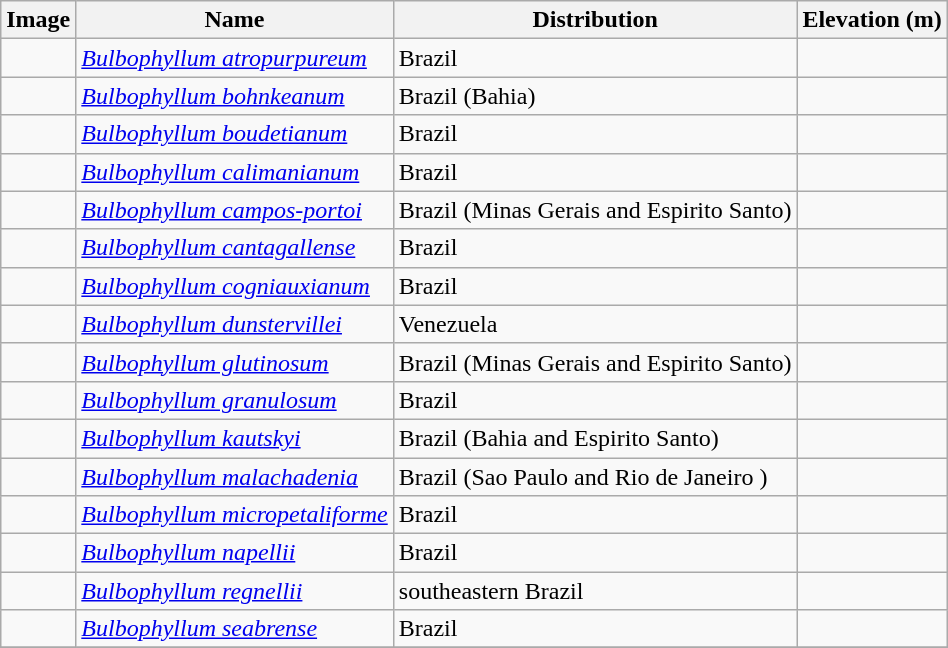<table class="wikitable ">
<tr>
<th>Image</th>
<th>Name</th>
<th>Distribution</th>
<th>Elevation (m)</th>
</tr>
<tr>
<td></td>
<td><em><a href='#'>Bulbophyllum atropurpureum</a></em> </td>
<td>Brazil</td>
<td></td>
</tr>
<tr>
<td></td>
<td><em><a href='#'>Bulbophyllum bohnkeanum</a></em> </td>
<td>Brazil (Bahia)</td>
<td></td>
</tr>
<tr>
<td></td>
<td><em><a href='#'>Bulbophyllum boudetianum</a></em> </td>
<td>Brazil</td>
<td></td>
</tr>
<tr>
<td></td>
<td><em><a href='#'>Bulbophyllum calimanianum</a></em> </td>
<td>Brazil</td>
<td></td>
</tr>
<tr>
<td></td>
<td><em><a href='#'>Bulbophyllum campos-portoi</a></em> </td>
<td>Brazil (Minas Gerais and Espirito Santo)</td>
<td></td>
</tr>
<tr>
<td></td>
<td><em><a href='#'>Bulbophyllum cantagallense</a></em> </td>
<td>Brazil</td>
<td></td>
</tr>
<tr>
<td></td>
<td><em><a href='#'>Bulbophyllum cogniauxianum</a></em> </td>
<td>Brazil</td>
<td></td>
</tr>
<tr>
<td></td>
<td><em><a href='#'>Bulbophyllum dunstervillei</a></em> </td>
<td>Venezuela</td>
<td></td>
</tr>
<tr>
<td></td>
<td><em><a href='#'>Bulbophyllum glutinosum</a></em> </td>
<td>Brazil (Minas Gerais and Espirito Santo)</td>
<td></td>
</tr>
<tr>
<td></td>
<td><em><a href='#'>Bulbophyllum granulosum</a></em> </td>
<td>Brazil</td>
<td></td>
</tr>
<tr>
<td></td>
<td><em><a href='#'>Bulbophyllum kautskyi</a></em> </td>
<td>Brazil (Bahia and Espirito Santo)</td>
<td></td>
</tr>
<tr>
<td></td>
<td><em><a href='#'>Bulbophyllum malachadenia</a></em> </td>
<td>Brazil (Sao Paulo and Rio de Janeiro )</td>
<td></td>
</tr>
<tr>
<td></td>
<td><em><a href='#'>Bulbophyllum micropetaliforme</a></em> </td>
<td>Brazil</td>
<td></td>
</tr>
<tr>
<td></td>
<td><em><a href='#'>Bulbophyllum napellii</a></em> </td>
<td>Brazil</td>
<td></td>
</tr>
<tr>
<td></td>
<td><em><a href='#'>Bulbophyllum regnellii</a></em> </td>
<td>southeastern Brazil</td>
<td></td>
</tr>
<tr>
<td></td>
<td><em><a href='#'>Bulbophyllum seabrense</a></em> </td>
<td>Brazil</td>
<td></td>
</tr>
<tr>
</tr>
</table>
